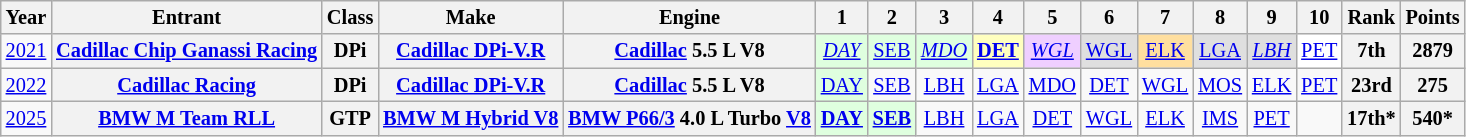<table class="wikitable" style="text-align:center; font-size:85%">
<tr>
<th>Year</th>
<th>Entrant</th>
<th>Class</th>
<th>Make</th>
<th>Engine</th>
<th>1</th>
<th>2</th>
<th>3</th>
<th>4</th>
<th>5</th>
<th>6</th>
<th>7</th>
<th>8</th>
<th>9</th>
<th>10</th>
<th>Rank</th>
<th>Points</th>
</tr>
<tr>
<td><a href='#'>2021</a></td>
<th nowrap><a href='#'>Cadillac Chip Ganassi Racing</a></th>
<th>DPi</th>
<th nowrap><a href='#'>Cadillac DPi-V.R</a></th>
<th nowrap><a href='#'>Cadillac</a> 5.5 L V8</th>
<td style="background:#DFFFDF;"><em><a href='#'>DAY</a></em><br></td>
<td style="background:#DFFFDF;"><a href='#'>SEB</a><br></td>
<td style="background:#DFFFDF;"><em><a href='#'>MDO</a></em><br></td>
<td style="background:#FFFFBF;"><strong><a href='#'>DET</a></strong><br></td>
<td style="background:#EFCFFF;"><em><a href='#'>WGL</a></em><br></td>
<td style="background:#DFDFDF;"><a href='#'>WGL</a><br></td>
<td style="background:#FFDF9F;"><a href='#'>ELK</a><br></td>
<td style="background:#DFDFDF;"><a href='#'>LGA</a><br></td>
<td style="background:#DFDFDF;"><em><a href='#'>LBH</a></em><br></td>
<td style="background:#fff;"><a href='#'>PET</a><br></td>
<th>7th</th>
<th>2879</th>
</tr>
<tr>
<td nowrap><a href='#'>2022</a></td>
<th nowrap><a href='#'>Cadillac Racing</a></th>
<th>DPi</th>
<th nowrap><a href='#'>Cadillac DPi-V.R</a></th>
<th nowrap><a href='#'>Cadillac</a> 5.5 L V8</th>
<td style="background:#DFFFDF;"><a href='#'>DAY</a><br></td>
<td><a href='#'>SEB</a></td>
<td><a href='#'>LBH</a></td>
<td><a href='#'>LGA</a></td>
<td><a href='#'>MDO</a></td>
<td><a href='#'>DET</a></td>
<td><a href='#'>WGL</a></td>
<td><a href='#'>MOS</a></td>
<td><a href='#'>ELK</a></td>
<td><a href='#'>PET</a></td>
<th>23rd</th>
<th>275</th>
</tr>
<tr>
<td><a href='#'>2025</a></td>
<th><a href='#'>BMW M Team RLL</a></th>
<th>GTP</th>
<th><a href='#'>BMW M Hybrid V8</a></th>
<th><a href='#'>BMW P66/3</a> 4.0 L Turbo <a href='#'>V8</a></th>
<td style="background:#DFFFDF;"><strong><a href='#'>DAY</a></strong><br></td>
<td style="background:#DFFFDF;"><strong><a href='#'>SEB</a></strong><br></td>
<td><a href='#'>LBH</a></td>
<td><a href='#'>LGA</a></td>
<td><a href='#'>DET</a></td>
<td><a href='#'>WGL</a></td>
<td><a href='#'>ELK</a></td>
<td><a href='#'>IMS</a></td>
<td><a href='#'>PET</a></td>
<td></td>
<th>17th*</th>
<th>540*</th>
</tr>
</table>
